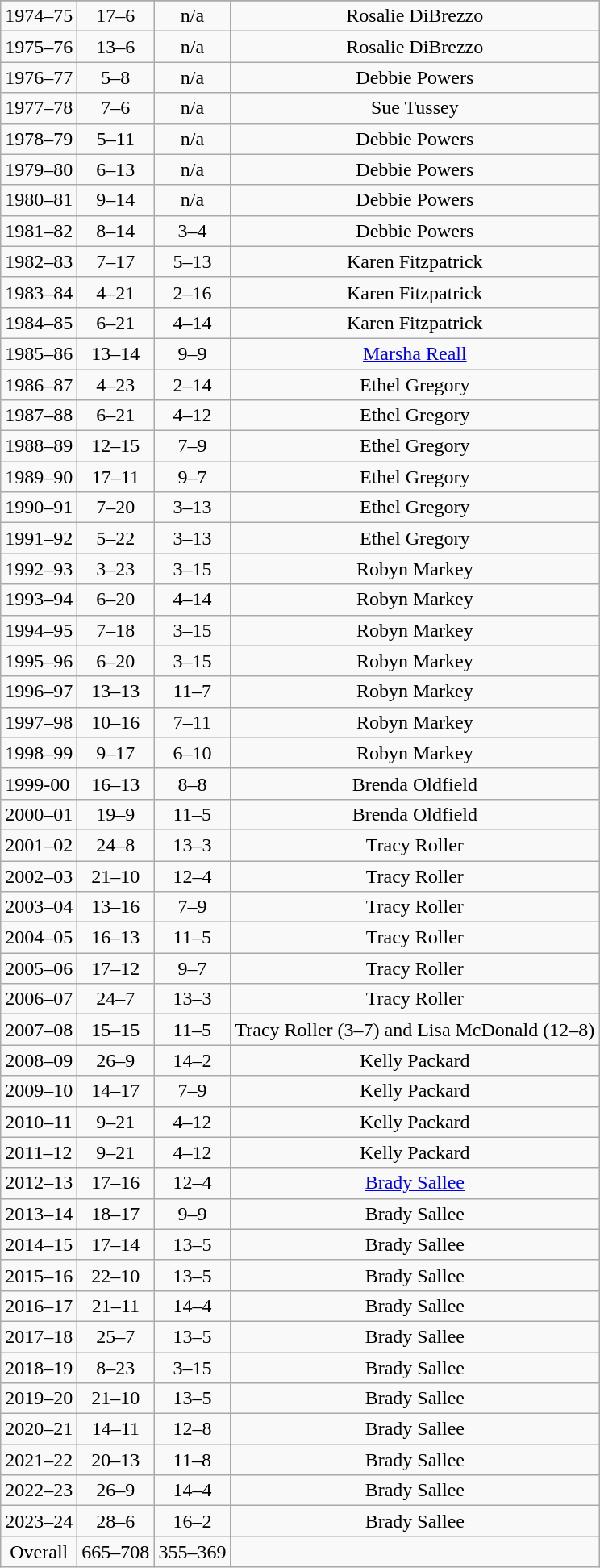<table class="wikitable" style="text-align:center">
<tr>
</tr>
<tr>
<td style="text-align:left">1974–75</td>
<td>17–6</td>
<td>n/a</td>
<td>Rosalie DiBrezzo</td>
</tr>
<tr>
<td style="text-align:left">1975–76</td>
<td>13–6</td>
<td>n/a</td>
<td>Rosalie DiBrezzo</td>
</tr>
<tr>
<td style="text-align:left">1976–77</td>
<td>5–8</td>
<td>n/a</td>
<td>Debbie Powers</td>
</tr>
<tr>
<td style="text-align:left">1977–78</td>
<td>7–6</td>
<td>n/a</td>
<td>Sue Tussey</td>
</tr>
<tr>
<td style="text-align:left">1978–79</td>
<td>5–11</td>
<td>n/a</td>
<td>Debbie Powers</td>
</tr>
<tr>
<td style="text-align:left">1979–80</td>
<td>6–13</td>
<td>n/a</td>
<td>Debbie Powers</td>
</tr>
<tr>
<td style="text-align:left">1980–81</td>
<td>9–14</td>
<td>n/a</td>
<td>Debbie Powers</td>
</tr>
<tr>
<td style="text-align:left">1981–82</td>
<td>8–14</td>
<td>3–4</td>
<td>Debbie Powers</td>
</tr>
<tr>
<td style="text-align:left">1982–83</td>
<td>7–17</td>
<td>5–13</td>
<td>Karen Fitzpatrick</td>
</tr>
<tr>
<td style="text-align:left">1983–84</td>
<td>4–21</td>
<td>2–16</td>
<td>Karen Fitzpatrick</td>
</tr>
<tr>
<td style="text-align:left">1984–85</td>
<td>6–21</td>
<td>4–14</td>
<td>Karen Fitzpatrick</td>
</tr>
<tr>
<td style="text-align:left">1985–86</td>
<td>13–14</td>
<td>9–9</td>
<td><a href='#'>Marsha Reall</a></td>
</tr>
<tr>
<td style="text-align:left">1986–87</td>
<td>4–23</td>
<td>2–14</td>
<td>Ethel Gregory</td>
</tr>
<tr>
<td style="text-align:left">1987–88</td>
<td>6–21</td>
<td>4–12</td>
<td>Ethel Gregory</td>
</tr>
<tr>
<td style="text-align:left">1988–89</td>
<td>12–15</td>
<td>7–9</td>
<td>Ethel Gregory</td>
</tr>
<tr>
<td style="text-align:left">1989–90</td>
<td>17–11</td>
<td>9–7</td>
<td>Ethel Gregory</td>
</tr>
<tr>
<td style="text-align:left">1990–91</td>
<td>7–20</td>
<td>3–13</td>
<td>Ethel Gregory</td>
</tr>
<tr>
<td style="text-align:left">1991–92</td>
<td>5–22</td>
<td>3–13</td>
<td>Ethel Gregory</td>
</tr>
<tr>
<td style="text-align:left">1992–93</td>
<td>3–23</td>
<td>3–15</td>
<td>Robyn Markey</td>
</tr>
<tr>
<td style="text-align:left">1993–94</td>
<td>6–20</td>
<td>4–14</td>
<td>Robyn Markey</td>
</tr>
<tr>
<td style="text-align:left">1994–95</td>
<td>7–18</td>
<td>3–15</td>
<td>Robyn Markey</td>
</tr>
<tr>
<td style="text-align:left">1995–96</td>
<td>6–20</td>
<td>3–15</td>
<td>Robyn Markey</td>
</tr>
<tr>
<td style="text-align:left">1996–97</td>
<td>13–13</td>
<td>11–7</td>
<td>Robyn Markey</td>
</tr>
<tr>
<td style="text-align:left">1997–98</td>
<td>10–16</td>
<td>7–11</td>
<td>Robyn Markey</td>
</tr>
<tr>
<td style="text-align:left">1998–99</td>
<td>9–17</td>
<td>6–10</td>
<td>Robyn Markey</td>
</tr>
<tr>
<td style="text-align:left">1999-00</td>
<td>16–13</td>
<td>8–8</td>
<td>Brenda Oldfield</td>
</tr>
<tr>
<td style="text-align:left">2000–01</td>
<td>19–9</td>
<td>11–5</td>
<td>Brenda Oldfield</td>
</tr>
<tr>
<td style="text-align:left">2001–02</td>
<td>24–8</td>
<td>13–3</td>
<td>Tracy Roller</td>
</tr>
<tr>
<td style="text-align:left">2002–03</td>
<td>21–10</td>
<td>12–4</td>
<td>Tracy Roller</td>
</tr>
<tr>
<td style="text-align:left">2003–04</td>
<td>13–16</td>
<td>7–9</td>
<td>Tracy Roller</td>
</tr>
<tr>
<td style="text-align:left">2004–05</td>
<td>16–13</td>
<td>11–5</td>
<td>Tracy Roller</td>
</tr>
<tr>
<td style="text-align:left">2005–06</td>
<td>17–12</td>
<td>9–7</td>
<td>Tracy Roller</td>
</tr>
<tr>
<td style="text-align:left">2006–07</td>
<td>24–7</td>
<td>13–3</td>
<td>Tracy Roller</td>
</tr>
<tr>
<td style="text-align:left">2007–08</td>
<td>15–15</td>
<td>11–5</td>
<td>Tracy Roller (3–7) and Lisa McDonald (12–8)</td>
</tr>
<tr>
<td style="text-align:left">2008–09</td>
<td>26–9</td>
<td>14–2</td>
<td>Kelly Packard</td>
</tr>
<tr>
<td style="text-align:left">2009–10</td>
<td>14–17</td>
<td>7–9</td>
<td>Kelly Packard</td>
</tr>
<tr>
<td style="text-align:left">2010–11</td>
<td>9–21</td>
<td>4–12</td>
<td>Kelly Packard</td>
</tr>
<tr>
<td style="text-align:left">2011–12</td>
<td>9–21</td>
<td>4–12</td>
<td>Kelly Packard</td>
</tr>
<tr>
<td style="text-align:left">2012–13</td>
<td>17–16</td>
<td>12–4</td>
<td><a href='#'>Brady Sallee</a></td>
</tr>
<tr>
<td style="text-align:left">2013–14</td>
<td>18–17</td>
<td>9–9</td>
<td>Brady Sallee</td>
</tr>
<tr>
<td style="text-align:left">2014–15</td>
<td>17–14</td>
<td>13–5</td>
<td>Brady Sallee</td>
</tr>
<tr>
<td style="text-align:left">2015–16</td>
<td>22–10</td>
<td>13–5</td>
<td>Brady Sallee</td>
</tr>
<tr>
<td>2016–17</td>
<td>21–11</td>
<td>14–4</td>
<td>Brady Sallee</td>
</tr>
<tr>
<td>2017–18</td>
<td>25–7</td>
<td>13–5</td>
<td>Brady Sallee</td>
</tr>
<tr>
<td style="text-align:left">2018–19</td>
<td>8–23</td>
<td>3–15</td>
<td>Brady Sallee</td>
</tr>
<tr>
<td style="text-align:left">2019–20</td>
<td>21–10</td>
<td>13–5</td>
<td>Brady Sallee</td>
</tr>
<tr>
<td style="text-align:left">2020–21</td>
<td>14–11</td>
<td>12–8</td>
<td>Brady Sallee</td>
</tr>
<tr>
<td style="text-align:left">2021–22</td>
<td>20–13</td>
<td>11–8</td>
<td>Brady Sallee</td>
</tr>
<tr>
<td style="text-align:left">2022–23</td>
<td>26–9</td>
<td>14–4</td>
<td>Brady Sallee</td>
</tr>
<tr>
<td style="text-align:left">2023–24</td>
<td>28–6</td>
<td>16–2</td>
<td>Brady Sallee</td>
</tr>
<tr>
<td>Overall</td>
<td>665–708</td>
<td>355–369</td>
<td></td>
</tr>
</table>
